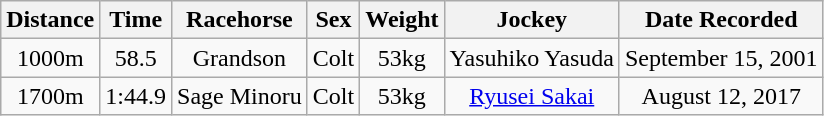<table class="wikitable" style="text-align: center;">
<tr>
<th>Distance</th>
<th>Time</th>
<th>Racehorse</th>
<th>Sex</th>
<th>Weight</th>
<th>Jockey</th>
<th>Date Recorded</th>
</tr>
<tr>
<td>1000m</td>
<td>58.5</td>
<td>Grandson</td>
<td>Colt</td>
<td>53kg</td>
<td>Yasuhiko Yasuda</td>
<td>September 15, 2001</td>
</tr>
<tr>
<td>1700m</td>
<td>1:44.9</td>
<td>Sage Minoru</td>
<td>Colt</td>
<td>53kg</td>
<td><a href='#'>Ryusei Sakai</a></td>
<td>August 12, 2017</td>
</tr>
</table>
